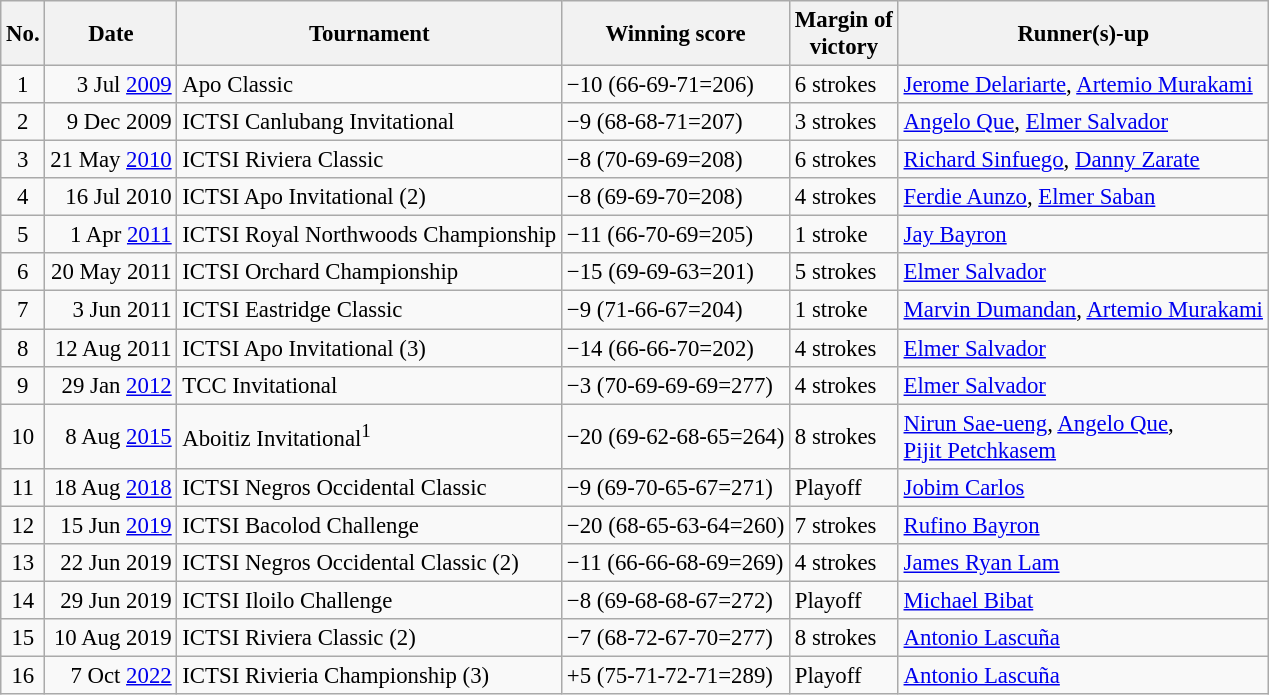<table class="wikitable" style="font-size:95%;">
<tr>
<th>No.</th>
<th>Date</th>
<th>Tournament</th>
<th>Winning score</th>
<th>Margin of<br>victory</th>
<th>Runner(s)-up</th>
</tr>
<tr>
<td align=center>1</td>
<td align=right>3 Jul <a href='#'>2009</a></td>
<td>Apo Classic</td>
<td>−10 (66-69-71=206)</td>
<td>6 strokes</td>
<td> <a href='#'>Jerome Delariarte</a>,  <a href='#'>Artemio Murakami</a></td>
</tr>
<tr>
<td align=center>2</td>
<td align=right>9 Dec 2009</td>
<td>ICTSI Canlubang Invitational</td>
<td>−9 (68-68-71=207)</td>
<td>3 strokes</td>
<td> <a href='#'>Angelo Que</a>,  <a href='#'>Elmer Salvador</a></td>
</tr>
<tr>
<td align=center>3</td>
<td align=right>21 May <a href='#'>2010</a></td>
<td>ICTSI Riviera Classic</td>
<td>−8 (70-69-69=208)</td>
<td>6 strokes</td>
<td> <a href='#'>Richard Sinfuego</a>,  <a href='#'>Danny Zarate</a></td>
</tr>
<tr>
<td align=center>4</td>
<td align=right>16 Jul 2010</td>
<td>ICTSI Apo Invitational (2)</td>
<td>−8 (69-69-70=208)</td>
<td>4 strokes</td>
<td> <a href='#'>Ferdie Aunzo</a>,  <a href='#'>Elmer Saban</a></td>
</tr>
<tr>
<td align=center>5</td>
<td align=right>1 Apr <a href='#'>2011</a></td>
<td>ICTSI Royal Northwoods Championship</td>
<td>−11 (66-70-69=205)</td>
<td>1 stroke</td>
<td> <a href='#'>Jay Bayron</a></td>
</tr>
<tr>
<td align=center>6</td>
<td align=right>20 May 2011</td>
<td>ICTSI Orchard Championship</td>
<td>−15 (69-69-63=201)</td>
<td>5 strokes</td>
<td> <a href='#'>Elmer Salvador</a></td>
</tr>
<tr>
<td align=center>7</td>
<td align=right>3 Jun 2011</td>
<td>ICTSI Eastridge Classic</td>
<td>−9 (71-66-67=204)</td>
<td>1 stroke</td>
<td> <a href='#'>Marvin Dumandan</a>,  <a href='#'>Artemio Murakami</a></td>
</tr>
<tr>
<td align=center>8</td>
<td align=right>12 Aug 2011</td>
<td>ICTSI Apo Invitational (3)</td>
<td>−14 (66-66-70=202)</td>
<td>4 strokes</td>
<td> <a href='#'>Elmer Salvador</a></td>
</tr>
<tr>
<td align=center>9</td>
<td align=right>29 Jan <a href='#'>2012</a></td>
<td>TCC Invitational</td>
<td>−3 (70-69-69-69=277)</td>
<td>4 strokes</td>
<td> <a href='#'>Elmer Salvador</a></td>
</tr>
<tr>
<td align=center>10</td>
<td align=right>8 Aug <a href='#'>2015</a></td>
<td>Aboitiz Invitational<sup>1</sup></td>
<td>−20 (69-62-68-65=264)</td>
<td>8 strokes</td>
<td> <a href='#'>Nirun Sae-ueng</a>,  <a href='#'>Angelo Que</a>,<br> <a href='#'>Pijit Petchkasem</a></td>
</tr>
<tr>
<td align=center>11</td>
<td align=right>18 Aug <a href='#'>2018</a></td>
<td>ICTSI Negros Occidental Classic</td>
<td>−9 (69-70-65-67=271)</td>
<td>Playoff</td>
<td> <a href='#'>Jobim Carlos</a></td>
</tr>
<tr>
<td align=center>12</td>
<td align=right>15 Jun <a href='#'>2019</a></td>
<td>ICTSI Bacolod Challenge</td>
<td>−20 (68-65-63-64=260)</td>
<td>7 strokes</td>
<td> <a href='#'>Rufino Bayron</a></td>
</tr>
<tr>
<td align=center>13</td>
<td align=right>22 Jun 2019</td>
<td>ICTSI Negros Occidental Classic (2)</td>
<td>−11 (66-66-68-69=269)</td>
<td>4 strokes</td>
<td> <a href='#'>James Ryan Lam</a></td>
</tr>
<tr>
<td align=center>14</td>
<td align=right>29 Jun 2019</td>
<td>ICTSI Iloilo Challenge</td>
<td>−8 (69-68-68-67=272)</td>
<td>Playoff</td>
<td> <a href='#'>Michael Bibat</a></td>
</tr>
<tr>
<td align=center>15</td>
<td align=right>10 Aug 2019</td>
<td>ICTSI Riviera Classic (2)</td>
<td>−7 (68-72-67-70=277)</td>
<td>8 strokes</td>
<td> <a href='#'>Antonio Lascuña</a></td>
</tr>
<tr>
<td align=center>16</td>
<td align=right>7 Oct <a href='#'>2022</a></td>
<td>ICTSI Rivieria Championship (3)</td>
<td>+5 (75-71-72-71=289)</td>
<td>Playoff</td>
<td> <a href='#'>Antonio Lascuña</a></td>
</tr>
</table>
